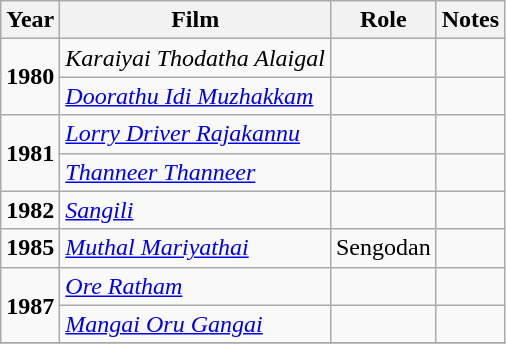<table class="wikitable">
<tr>
<th>Year</th>
<th>Film</th>
<th>Role</th>
<th>Notes</th>
</tr>
<tr>
<td rowspan="2"><strong>1980</strong></td>
<td><em>Karaiyai Thodatha Alaigal</em></td>
<td></td>
<td></td>
</tr>
<tr>
<td><em><a href='#'>Doorathu Idi Muzhakkam</a></em></td>
<td></td>
<td></td>
</tr>
<tr>
<td rowspan="2"><strong>1981</strong></td>
<td><em><a href='#'>Lorry Driver Rajakannu</a></em></td>
<td></td>
<td></td>
</tr>
<tr>
<td><em><a href='#'>Thanneer Thanneer</a></em></td>
<td></td>
<td></td>
</tr>
<tr>
<td><strong>1982</strong></td>
<td><a href='#'><em>Sangili</em></a></td>
<td></td>
<td></td>
</tr>
<tr>
<td><strong>1985</strong></td>
<td><em><a href='#'>Muthal Mariyathai</a></em></td>
<td>Sengodan</td>
<td></td>
</tr>
<tr>
<td rowspan="2"><strong>1987</strong></td>
<td><a href='#'><em>Ore Ratham</em></a></td>
<td></td>
<td></td>
</tr>
<tr>
<td><em><a href='#'>Mangai Oru Gangai</a></em></td>
<td></td>
<td></td>
</tr>
<tr>
</tr>
</table>
